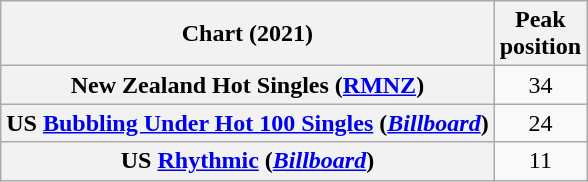<table class="wikitable sortable plainrowheaders" style="text-align:center">
<tr>
<th scope="col">Chart (2021)</th>
<th scope="col">Peak<br>position</th>
</tr>
<tr>
<th scope="row">New Zealand Hot Singles (<a href='#'>RMNZ</a>)</th>
<td>34</td>
</tr>
<tr>
<th scope="row">US <a href='#'>Bubbling Under Hot 100 Singles</a> (<em><a href='#'>Billboard</a></em>)</th>
<td>24</td>
</tr>
<tr>
<th scope="row">US <a href='#'>Rhythmic</a> (<em><a href='#'>Billboard</a></em>)</th>
<td>11</td>
</tr>
</table>
